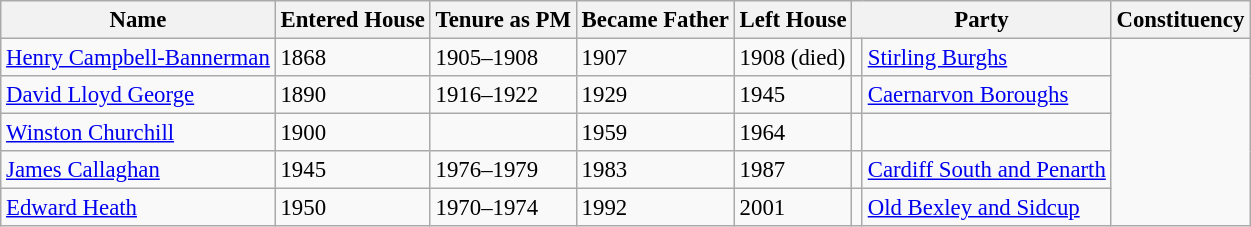<table class="wikitable" style=font-size:95%>
<tr>
<th>Name</th>
<th>Entered House</th>
<th>Tenure as PM</th>
<th>Became Father</th>
<th>Left House</th>
<th colspan=2>Party</th>
<th>Constituency</th>
</tr>
<tr>
<td><a href='#'>Henry Campbell-Bannerman</a></td>
<td>1868</td>
<td>1905–1908</td>
<td>1907</td>
<td>1908 (died)</td>
<td></td>
<td><a href='#'>Stirling Burghs</a></td>
</tr>
<tr>
<td><a href='#'>David Lloyd George</a></td>
<td>1890</td>
<td>1916–1922</td>
<td>1929</td>
<td>1945</td>
<td></td>
<td><a href='#'>Caernarvon Boroughs</a></td>
</tr>
<tr>
<td><a href='#'>Winston Churchill</a></td>
<td>1900</td>
<td></td>
<td>1959</td>
<td>1964</td>
<td></td>
<td></td>
</tr>
<tr>
<td><a href='#'>James Callaghan</a></td>
<td>1945</td>
<td>1976–1979</td>
<td>1983</td>
<td>1987</td>
<td></td>
<td><a href='#'>Cardiff South and Penarth</a></td>
</tr>
<tr>
<td><a href='#'>Edward Heath</a></td>
<td>1950</td>
<td>1970–1974</td>
<td>1992</td>
<td>2001</td>
<td></td>
<td><a href='#'>Old Bexley and Sidcup</a></td>
</tr>
</table>
